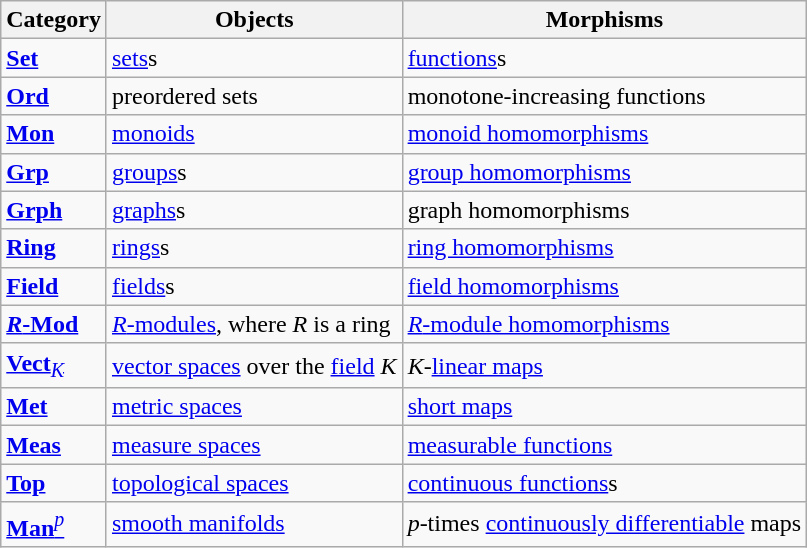<table class="wikitable">
<tr>
<th>Category</th>
<th>Objects</th>
<th>Morphisms</th>
</tr>
<tr>
<td><strong><a href='#'>Set</a></strong></td>
<td><a href='#'>sets</a>s</td>
<td><a href='#'>functions</a>s</td>
</tr>
<tr>
<td><strong><a href='#'>Ord</a></strong></td>
<td>preordered sets</td>
<td>monotone-increasing functions</td>
</tr>
<tr>
<td><strong><a href='#'>Mon</a></strong></td>
<td><a href='#'>monoids</a></td>
<td><a href='#'>monoid homomorphisms</a></td>
</tr>
<tr>
<td><strong><a href='#'>Grp</a></strong></td>
<td><a href='#'>groups</a>s</td>
<td><a href='#'>group homomorphisms</a></td>
</tr>
<tr>
<td><strong><a href='#'>Grph</a></strong></td>
<td><a href='#'>graphs</a>s</td>
<td>graph homomorphisms</td>
</tr>
<tr>
<td><strong><a href='#'>Ring</a></strong></td>
<td><a href='#'>rings</a>s</td>
<td><a href='#'>ring homomorphisms</a></td>
</tr>
<tr>
<td><strong><a href='#'>Field</a></strong></td>
<td><a href='#'>fields</a>s</td>
<td><a href='#'>field homomorphisms</a></td>
</tr>
<tr>
<td><strong><a href='#'><em>R</em>-Mod</a></strong></td>
<td><a href='#'><em>R</em>-modules</a>, where <em>R</em> is a ring</td>
<td><a href='#'><em>R</em>-module homomorphisms</a></td>
</tr>
<tr>
<td><a href='#'><strong>Vect</strong><sub><em>K</em></sub></a></td>
<td><a href='#'>vector spaces</a> over the <a href='#'>field</a> <em>K</em></td>
<td><em>K</em>-<a href='#'>linear maps</a></td>
</tr>
<tr>
<td><strong><a href='#'>Met</a></strong></td>
<td><a href='#'>metric spaces</a></td>
<td><a href='#'>short maps</a></td>
</tr>
<tr>
<td><strong><a href='#'>Meas</a></strong></td>
<td><a href='#'>measure spaces</a></td>
<td><a href='#'>measurable functions</a></td>
</tr>
<tr>
<td><strong><a href='#'>Top</a></strong></td>
<td><a href='#'>topological spaces</a></td>
<td><a href='#'>continuous functions</a>s</td>
</tr>
<tr>
<td><a href='#'><strong>Man</strong><sup><em>p</em></sup></a></td>
<td><a href='#'>smooth manifolds</a></td>
<td><em>p</em>-times <a href='#'>continuously differentiable</a> maps</td>
</tr>
</table>
